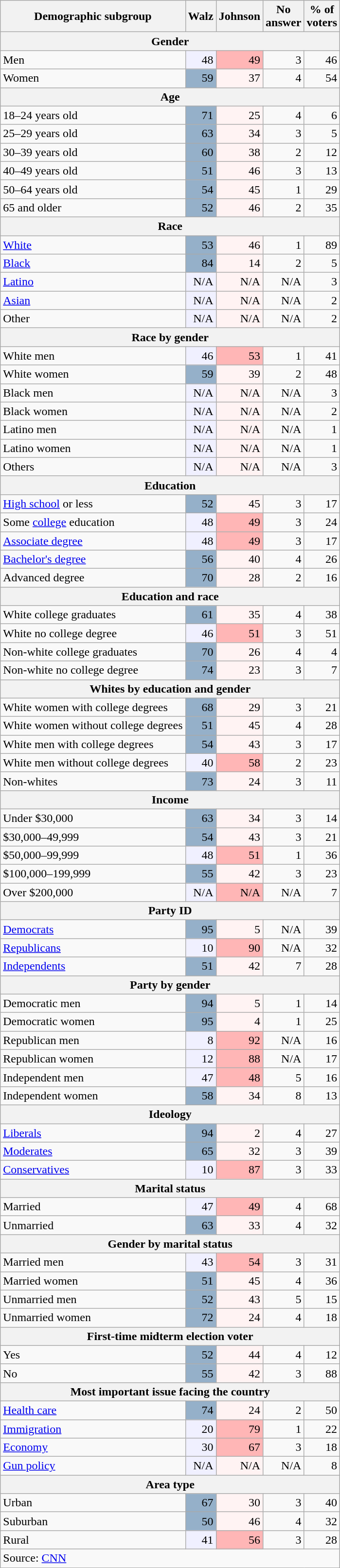<table class="wikitable">
<tr>
<th>Demographic subgroup</th>
<th>Walz</th>
<th>Johnson</th>
<th>No<br>answer</th>
<th>% of<br>voters</th>
</tr>
<tr>
<th colspan="5">Gender</th>
</tr>
<tr>
<td>Men</td>
<td style="text-align:right; background:#F0F0FF;">48</td>
<td style="text-align:right; background:#FFB6B6;">49</td>
<td style="text-align:right;">3</td>
<td style="text-align:right;">46</td>
</tr>
<tr>
<td>Women</td>
<td style="text-align:right; background:#95b0c9;">59</td>
<td style="text-align:right; background:#FFF3F3;">37</td>
<td style="text-align:right;">4</td>
<td style="text-align:right;">54</td>
</tr>
<tr>
<th colspan="5">Age</th>
</tr>
<tr>
<td>18–24 years old</td>
<td style="text-align:right; background:#95b0c9;">71</td>
<td style="text-align:right; background:#FFF3F3;">25</td>
<td style="text-align:right;">4</td>
<td style="text-align:right;">6</td>
</tr>
<tr>
<td>25–29 years old</td>
<td style="text-align:right; background:#95b0c9;">63</td>
<td style="text-align:right; background:#FFF3F3;">34</td>
<td style="text-align:right;">3</td>
<td style="text-align:right;">5</td>
</tr>
<tr>
<td>30–39 years old</td>
<td style="text-align:right; background:#95b0c9;">60</td>
<td style="text-align:right; background:#FFF3F3;">38</td>
<td style="text-align:right;">2</td>
<td style="text-align:right;">12</td>
</tr>
<tr>
<td>40–49 years old</td>
<td style="text-align:right; background:#95b0c9;">51</td>
<td style="text-align:right; background:#FFF3F3;">46</td>
<td style="text-align:right;">3</td>
<td style="text-align:right;">13</td>
</tr>
<tr>
<td>50–64 years old</td>
<td style="text-align:right; background:#95b0c9;">54</td>
<td style="text-align:right; background:#FFF3F3;">45</td>
<td style="text-align:right;">1</td>
<td style="text-align:right;">29</td>
</tr>
<tr>
<td>65 and older</td>
<td style="text-align:right; background:#95b0c9;">52</td>
<td style="text-align:right; background:#FFF3F3;">46</td>
<td style="text-align:right;">2</td>
<td style="text-align:right;">35</td>
</tr>
<tr>
<th colspan="5">Race</th>
</tr>
<tr>
<td><a href='#'>White</a></td>
<td style="text-align:right; background:#95b0c9;">53</td>
<td style="text-align:right; background:#FFF3F3;">46</td>
<td style="text-align:right;">1</td>
<td style="text-align:right;">89</td>
</tr>
<tr>
<td><a href='#'>Black</a></td>
<td style="text-align:right; background:#95b0c9;">84</td>
<td style="text-align:right; background:#FFF3F3;">14</td>
<td style="text-align:right;">2</td>
<td style="text-align:right;">5</td>
</tr>
<tr>
<td><a href='#'>Latino</a></td>
<td style="text-align:right; background:#F0F0FF;">N/A</td>
<td style="text-align:right; background:#FFF3F3;">N/A</td>
<td style="text-align:right;">N/A</td>
<td style="text-align:right;">3</td>
</tr>
<tr>
<td><a href='#'>Asian</a></td>
<td style="text-align:right; background:#F0F0FF;">N/A</td>
<td style="text-align:right; background:#FFF3F3;">N/A</td>
<td style="text-align:right;">N/A</td>
<td style="text-align:right;">2</td>
</tr>
<tr>
<td>Other</td>
<td style="text-align:right; background:#F0F0FF;">N/A</td>
<td style="text-align:right; background:#FFF3F3;">N/A</td>
<td style="text-align:right;">N/A</td>
<td style="text-align:right;">2</td>
</tr>
<tr>
<th colspan="5">Race by gender</th>
</tr>
<tr>
<td>White men</td>
<td style="text-align:right; background:#F0F0FF;">46</td>
<td style="text-align:right; background:#FFB6B6;">53</td>
<td style="text-align:right;">1</td>
<td style="text-align:right;">41</td>
</tr>
<tr>
<td>White women</td>
<td style="text-align:right; background:#95b0c9;">59</td>
<td style="text-align:right; background:#FFF3F3;">39</td>
<td style="text-align:right;">2</td>
<td style="text-align:right;">48</td>
</tr>
<tr>
<td>Black men</td>
<td style="text-align:right; background:#F0F0FF;">N/A</td>
<td style="text-align:right; background:#FFF3F3;">N/A</td>
<td style="text-align:right;">N/A</td>
<td style="text-align:right;">3</td>
</tr>
<tr>
<td>Black women</td>
<td style="text-align:right; background:#F0F0FF;">N/A</td>
<td style="text-align:right; background:#FFF3F3;">N/A</td>
<td style="text-align:right;">N/A</td>
<td style="text-align:right;">2</td>
</tr>
<tr>
<td>Latino men</td>
<td style="text-align:right; background:#F0F0FF;">N/A</td>
<td style="text-align:right; background:#FFF3F3;">N/A</td>
<td style="text-align:right;">N/A</td>
<td style="text-align:right;">1</td>
</tr>
<tr>
<td>Latino women</td>
<td style="text-align:right; background:#F0F0FF;">N/A</td>
<td style="text-align:right; background:#FFF3F3;">N/A</td>
<td style="text-align:right;">N/A</td>
<td style="text-align:right;">1</td>
</tr>
<tr>
<td>Others</td>
<td style="text-align:right; background:#F0F0FF;">N/A</td>
<td style="text-align:right; background:#FFF3F3;">N/A</td>
<td style="text-align:right;">N/A</td>
<td style="text-align:right;">3</td>
</tr>
<tr>
<th colspan="5">Education</th>
</tr>
<tr>
<td><a href='#'>High school</a> or less</td>
<td style="text-align:right; background:#95b0c9;">52</td>
<td style="text-align:right; background:#FFF3F3;">45</td>
<td style="text-align:right;">3</td>
<td style="text-align:right;">17</td>
</tr>
<tr>
<td>Some <a href='#'>college</a> education</td>
<td style="text-align:right; background:#F0F0FF;">48</td>
<td style="text-align:right; background:#FFB6B6;">49</td>
<td style="text-align:right;">3</td>
<td style="text-align:right;">24</td>
</tr>
<tr>
<td><a href='#'>Associate degree</a></td>
<td style="text-align:right; background:#F0F0FF;">48</td>
<td style="text-align:right; background:#FFB6B6;">49</td>
<td style="text-align:right;">3</td>
<td style="text-align:right;">17</td>
</tr>
<tr>
<td><a href='#'>Bachelor's degree</a></td>
<td style="text-align:right; background:#95b0c9;">56</td>
<td style="text-align:right; background:#FFF3F3;">40</td>
<td style="text-align:right;">4</td>
<td style="text-align:right;">26</td>
</tr>
<tr>
<td>Advanced degree</td>
<td style="text-align:right; background:#95b0c9;">70</td>
<td style="text-align:right; background:#FFF3F3;">28</td>
<td style="text-align:right;">2</td>
<td style="text-align:right;">16</td>
</tr>
<tr>
<th colspan="5">Education and race</th>
</tr>
<tr>
<td>White college graduates</td>
<td style="text-align:right; background:#95b0c9;">61</td>
<td style="text-align:right; background:#FFF3F3;">35</td>
<td style="text-align:right;">4</td>
<td style="text-align:right;">38</td>
</tr>
<tr>
<td>White no college degree</td>
<td style="text-align:right; background:#F0F0FF;">46</td>
<td style="text-align:right; background:#FFB6B6;">51</td>
<td style="text-align:right;">3</td>
<td style="text-align:right;">51</td>
</tr>
<tr>
<td>Non-white college graduates</td>
<td style="text-align:right; background:#95b0c9;">70</td>
<td style="text-align:right; background:#FFF3F3;">26</td>
<td style="text-align:right;">4</td>
<td style="text-align:right;">4</td>
</tr>
<tr>
<td>Non-white no college degree</td>
<td style="text-align:right; background:#95b0c9;">74</td>
<td style="text-align:right; background:#FFF3F3;">23</td>
<td style="text-align:right;">3</td>
<td style="text-align:right;">7</td>
</tr>
<tr>
<th colspan="5">Whites by education and gender</th>
</tr>
<tr>
<td>White women with college degrees</td>
<td style="text-align:right; background:#95b0c9;">68</td>
<td style="text-align:right; background:#FFF3F3;">29</td>
<td style="text-align:right;">3</td>
<td style="text-align:right;">21</td>
</tr>
<tr>
<td>White women without college degrees</td>
<td style="text-align:right; background:#95b0c9;">51</td>
<td style="text-align:right; background:#FFF3F3;">45</td>
<td style="text-align:right;">4</td>
<td style="text-align:right;">28</td>
</tr>
<tr>
<td>White men with college degrees</td>
<td style="text-align:right; background:#95b0c9;">54</td>
<td style="text-align:right; background:#FFF3F3;">43</td>
<td style="text-align:right;">3</td>
<td style="text-align:right;">17</td>
</tr>
<tr>
<td>White men without college degrees</td>
<td style="text-align:right; background:#F0F0FF;">40</td>
<td style="text-align:right; background:#FFB6B6;">58</td>
<td style="text-align:right;">2</td>
<td style="text-align:right;">23</td>
</tr>
<tr>
<td>Non-whites</td>
<td style="text-align:right; background:#95b0c9;">73</td>
<td style="text-align:right; background:#FFF3F3;">24</td>
<td style="text-align:right;">3</td>
<td style="text-align:right;">11</td>
</tr>
<tr>
<th colspan=5>Income</th>
</tr>
<tr>
<td>Under $30,000</td>
<td style="text-align:right; background:#95b0c9;">63</td>
<td style="text-align:right; background:#FFF3F3;">34</td>
<td style="text-align:right;">3</td>
<td style="text-align:right;">14</td>
</tr>
<tr>
<td>$30,000–49,999</td>
<td style="text-align:right; background:#95b0c9;">54</td>
<td style="text-align:right; background:#FFF3F3;">43</td>
<td style="text-align:right;">3</td>
<td style="text-align:right;">21</td>
</tr>
<tr>
<td>$50,000–99,999</td>
<td style="text-align:right; background:#f0f0ff;">48</td>
<td style="text-align:right; background:#FFB6B6;">51</td>
<td style="text-align:right;">1</td>
<td style="text-align:right;">36</td>
</tr>
<tr>
<td>$100,000–199,999</td>
<td style="text-align:right; background:#95b0c9;">55</td>
<td style="text-align:right; background:#fff3f3;">42</td>
<td style="text-align:right;">3</td>
<td style="text-align:right;">23</td>
</tr>
<tr>
<td>Over $200,000</td>
<td style="text-align:right; background:#F0F0FF;">N/A</td>
<td style="text-align:right; background:#FFB6B6;">N/A</td>
<td style="text-align:right;">N/A</td>
<td style="text-align:right;">7</td>
</tr>
<tr>
<th colspan="5">Party ID</th>
</tr>
<tr>
<td><a href='#'>Democrats</a></td>
<td style="text-align:right; background:#95b0c9;">95</td>
<td style="text-align:right; background:#FFF3F3;">5</td>
<td style="text-align:right;">N/A</td>
<td style="text-align:right;">39</td>
</tr>
<tr>
<td><a href='#'>Republicans</a></td>
<td style="text-align:right; background:#F0F0FF;">10</td>
<td style="text-align:right; background:#FFB6B6;">90</td>
<td style="text-align:right;">N/A</td>
<td style="text-align:right;">32</td>
</tr>
<tr>
<td><a href='#'>Independents</a></td>
<td style="text-align:right; background:#95b0c9;">51</td>
<td style="text-align:right; background:#FFF3F3;">42</td>
<td style="text-align:right;">7</td>
<td style="text-align:right;">28</td>
</tr>
<tr>
<th colspan="5">Party by gender</th>
</tr>
<tr>
<td>Democratic men</td>
<td style="text-align:right; background:#95b0c9;">94</td>
<td style="text-align:right; background:#FFF3F3;">5</td>
<td style="text-align:right;">1</td>
<td style="text-align:right;">14</td>
</tr>
<tr>
<td>Democratic women</td>
<td style="text-align:right; background:#95b0c9;">95</td>
<td style="text-align:right; background:#FFF3F3;">4</td>
<td style="text-align:right;">1</td>
<td style="text-align:right;">25</td>
</tr>
<tr>
<td>Republican men</td>
<td style="text-align:right; background:#F0F0FF;">8</td>
<td style="text-align:right; background:#FFB6B6;">92</td>
<td style="text-align:right;">N/A</td>
<td style="text-align:right;">16</td>
</tr>
<tr>
<td>Republican women</td>
<td style="text-align:right; background:#F0F0FF;">12</td>
<td style="text-align:right; background:#FFB6B6;">88</td>
<td style="text-align:right;">N/A</td>
<td style="text-align:right;">17</td>
</tr>
<tr>
<td>Independent men</td>
<td style="text-align:right; background:#F0F0FF;">47</td>
<td style="text-align:right; background:#FFB6B6;">48</td>
<td style="text-align:right;">5</td>
<td style="text-align:right;">16</td>
</tr>
<tr>
<td>Independent women</td>
<td style="text-align:right; background:#95b0c9;">58</td>
<td style="text-align:right; background:#FFF3F3;">34</td>
<td style="text-align:right;">8</td>
<td style="text-align:right;">13</td>
</tr>
<tr>
<th colspan="5">Ideology</th>
</tr>
<tr>
<td><a href='#'>Liberals</a></td>
<td style="text-align:right; background:#95b0c9;">94</td>
<td style="text-align:right; background:#FFF3F3;">2</td>
<td style="text-align:right;">4</td>
<td style="text-align:right;">27</td>
</tr>
<tr>
<td><a href='#'>Moderates</a></td>
<td style="text-align:right; background:#95b0c9;">65</td>
<td style="text-align:right; background:#FFF3F3;">32</td>
<td style="text-align:right;">3</td>
<td style="text-align:right;">39</td>
</tr>
<tr>
<td><a href='#'>Conservatives</a></td>
<td style="text-align:right; background:#F0F0FF;">10</td>
<td style="text-align:right; background:#FFB6B6;">87</td>
<td style="text-align:right;">3</td>
<td style="text-align:right;">33</td>
</tr>
<tr>
<th colspan="5">Marital status</th>
</tr>
<tr>
<td>Married</td>
<td style="text-align:right; background:#F0F0FF;">47</td>
<td style="text-align:right; background:#FFB6B6;">49</td>
<td style="text-align:right;">4</td>
<td style="text-align:right;">68</td>
</tr>
<tr>
<td>Unmarried</td>
<td style="text-align:right; background:#95b0c9;">63</td>
<td style="text-align:right; background:#FFF3F3;">33</td>
<td style="text-align:right;">4</td>
<td style="text-align:right;">32</td>
</tr>
<tr>
<th colspan="5">Gender by marital status</th>
</tr>
<tr>
<td>Married men</td>
<td style="text-align:right; background:#F0F0FF;">43</td>
<td style="text-align:right; background:#FFB6B6;">54</td>
<td style="text-align:right;">3</td>
<td style="text-align:right;">31</td>
</tr>
<tr>
<td>Married women</td>
<td style="text-align:right; background:#95b0c9;">51</td>
<td style="text-align:right; background:#FFF3F3;">45</td>
<td style="text-align:right;">4</td>
<td style="text-align:right;">36</td>
</tr>
<tr>
<td>Unmarried men</td>
<td style="text-align:right; background:#95b0c9;">52</td>
<td style="text-align:right; background:#FFF3F3;">43</td>
<td style="text-align:right;">5</td>
<td style="text-align:right;">15</td>
</tr>
<tr>
<td>Unmarried women</td>
<td style="text-align:right; background:#95b0c9;">72</td>
<td style="text-align:right; background:#FFF3F3;">24</td>
<td style="text-align:right;">4</td>
<td style="text-align:right;">18</td>
</tr>
<tr>
<th colspan="5">First-time midterm election voter</th>
</tr>
<tr>
<td>Yes</td>
<td style="text-align:right; background:#95b0c9;">52</td>
<td style="text-align:right; background:#FFF3F3;">44</td>
<td style="text-align:right;">4</td>
<td style="text-align:right;">12</td>
</tr>
<tr>
<td>No</td>
<td style="text-align:right; background:#95b0c9;">55</td>
<td style="text-align:right; background:#FFF3F3;">42</td>
<td style="text-align:right;">3</td>
<td style="text-align:right;">88</td>
</tr>
<tr>
<th colspan="5">Most important issue facing the country</th>
</tr>
<tr>
<td><a href='#'>Health care</a></td>
<td style="text-align:right; background:#95b0c9;">74</td>
<td style="text-align:right; background:#FFF3F3;">24</td>
<td style="text-align:right;">2</td>
<td style="text-align:right;">50</td>
</tr>
<tr>
<td><a href='#'>Immigration</a></td>
<td style="text-align:right; background:#F0F0FF;">20</td>
<td style="text-align:right; background:#FFB6B6;">79</td>
<td style="text-align:right;">1</td>
<td style="text-align:right;">22</td>
</tr>
<tr>
<td><a href='#'>Economy</a></td>
<td style="text-align:right; background:#F0F0FF;">30</td>
<td style="text-align:right; background:#FFB6B6;">67</td>
<td style="text-align:right;">3</td>
<td style="text-align:right;">18</td>
</tr>
<tr>
<td><a href='#'>Gun policy</a></td>
<td style="text-align:right; background:#F0F0FF;">N/A</td>
<td style="text-align:right; background:#FFF3F3;">N/A</td>
<td style="text-align:right;">N/A</td>
<td style="text-align:right;">8</td>
</tr>
<tr>
<th colspan="5">Area type</th>
</tr>
<tr>
<td>Urban</td>
<td style="text-align:right; background:#95b0c9;">67</td>
<td style="text-align:right; background:#FFF3F3;">30</td>
<td style="text-align:right;">3</td>
<td style="text-align:right;">40</td>
</tr>
<tr>
<td>Suburban</td>
<td style="text-align:right; background:#95b0c9;">50</td>
<td style="text-align:right; background:#FFF3F3;">46</td>
<td style="text-align:right;">4</td>
<td style="text-align:right;">32</td>
</tr>
<tr>
<td>Rural</td>
<td style="text-align:right; background:#F0F0FF;">41</td>
<td style="text-align:right; background:#FFB6B6;">56</td>
<td style="text-align:right;">3</td>
<td style="text-align:right;">28</td>
</tr>
<tr>
<td colspan="5">Source: <a href='#'>CNN</a></td>
</tr>
</table>
